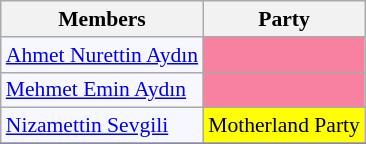<table class=wikitable style="border:1px solid #8888aa; background-color:#f7f8ff; padding:0px; font-size:90%;">
<tr>
<th>Members</th>
<th>Party</th>
</tr>
<tr>
<td><a href='#'>Ahmet Nurettin Aydın</a></td>
<td style="background: #F7819F"></td>
</tr>
<tr>
<td><a href='#'>Mehmet Emin Aydın</a></td>
<td style="background: #F7819F"></td>
</tr>
<tr>
<td><a href='#'>Nizamettin Sevgili</a></td>
<td style="background: #ffff00">Motherland Party</td>
</tr>
<tr>
</tr>
</table>
